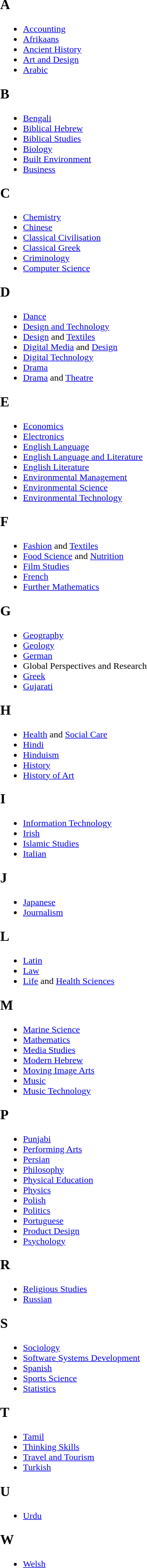<table>
<tr>
<td valign="top" width=33%><br><h2>A</h2><ul><li><a href='#'>Accounting</a></li><li><a href='#'>Afrikaans</a></li><li><a href='#'>Ancient History</a></li><li><a href='#'>Art and Design</a></li><li><a href='#'>Arabic</a></li></ul><h2>B</h2><ul><li><a href='#'>Bengali</a></li><li><a href='#'>Biblical Hebrew</a></li><li><a href='#'>Biblical Studies</a></li><li><a href='#'>Biology</a></li><li><a href='#'>Built Environment</a></li><li><a href='#'>Business</a></li></ul><h2>C</h2><ul><li><a href='#'>Chemistry</a></li><li><a href='#'>Chinese</a></li><li><a href='#'>Classical Civilisation</a></li><li><a href='#'>Classical Greek</a></li><li><a href='#'>Criminology</a></li><li><a href='#'>Computer Science</a></li></ul><h2>D</h2><ul><li><a href='#'>Dance</a></li><li><a href='#'>Design and Technology</a></li><li><a href='#'>Design</a> and <a href='#'>Textiles</a></li><li><a href='#'>Digital Media</a> and <a href='#'>Design</a></li><li><a href='#'>Digital Technology</a></li><li><a href='#'>Drama</a></li><li><a href='#'>Drama</a> and <a href='#'>Theatre</a></li></ul><h2>E</h2><ul><li><a href='#'>Economics</a></li><li><a href='#'>Electronics</a></li><li><a href='#'>English Language</a></li><li><a href='#'>English Language and Literature</a></li><li><a href='#'>English Literature</a></li><li><a href='#'>Environmental Management</a></li><li><a href='#'>Environmental Science</a></li><li><a href='#'>Environmental Technology</a></li></ul><h2>F</h2><ul><li><a href='#'>Fashion</a> and <a href='#'>Textiles</a></li><li><a href='#'>Food Science</a> and <a href='#'>Nutrition</a></li><li><a href='#'>Film Studies</a></li><li><a href='#'>French</a></li><li><a href='#'>Further Mathematics</a></li></ul><h2>G</h2><ul><li><a href='#'>Geography</a></li><li><a href='#'>Geology</a></li><li><a href='#'>German</a></li><li>Global Perspectives and Research</li><li><a href='#'>Greek</a></li><li><a href='#'>Gujarati</a></li></ul><h2>H</h2><ul><li><a href='#'>Health</a> and <a href='#'>Social Care</a></li><li><a href='#'>Hindi</a></li><li><a href='#'>Hinduism</a></li><li><a href='#'>History</a></li><li><a href='#'>History of Art</a></li></ul><h2>I</h2><ul><li><a href='#'>Information Technology</a></li><li><a href='#'>Irish</a></li><li><a href='#'>Islamic Studies</a></li><li><a href='#'>Italian</a></li></ul><h2>J</h2><ul><li><a href='#'>Japanese</a></li><li><a href='#'>Journalism</a></li></ul><h2>L</h2><ul><li><a href='#'>Latin</a></li><li><a href='#'>Law</a></li><li><a href='#'>Life</a> and <a href='#'>Health Sciences</a></li></ul><h2>M</h2><ul><li><a href='#'>Marine Science</a></li><li><a href='#'>Mathematics</a></li><li><a href='#'>Media Studies</a></li><li><a href='#'>Modern Hebrew</a></li><li><a href='#'>Moving Image Arts</a></li><li><a href='#'>Music </a></li><li><a href='#'>Music Technology</a></li></ul><h2>P</h2><ul><li><a href='#'>Punjabi</a></li><li><a href='#'>Performing Arts</a></li><li><a href='#'>Persian</a></li><li><a href='#'>Philosophy</a></li><li><a href='#'>Physical Education</a></li><li><a href='#'>Physics</a></li><li><a href='#'>Polish</a></li><li><a href='#'>Politics</a></li><li><a href='#'>Portuguese</a></li><li><a href='#'>Product Design</a></li><li><a href='#'>Psychology</a></li></ul><h2>R</h2><ul><li><a href='#'>Religious Studies</a></li><li><a href='#'>Russian</a></li></ul><h2>S</h2><ul><li><a href='#'>Sociology</a></li><li><a href='#'>Software Systems Development</a></li><li><a href='#'>Spanish</a></li><li><a href='#'>Sports Science</a></li><li><a href='#'>Statistics</a></li></ul><h2>T</h2><ul><li><a href='#'>Tamil</a></li><li><a href='#'>Thinking Skills</a></li><li><a href='#'>Travel and Tourism</a></li><li><a href='#'>Turkish</a></li></ul><h2>U</h2><ul><li><a href='#'>Urdu</a></li></ul><h2>W</h2><ul><li><a href='#'>Welsh</a></li></ul></td>
</tr>
</table>
